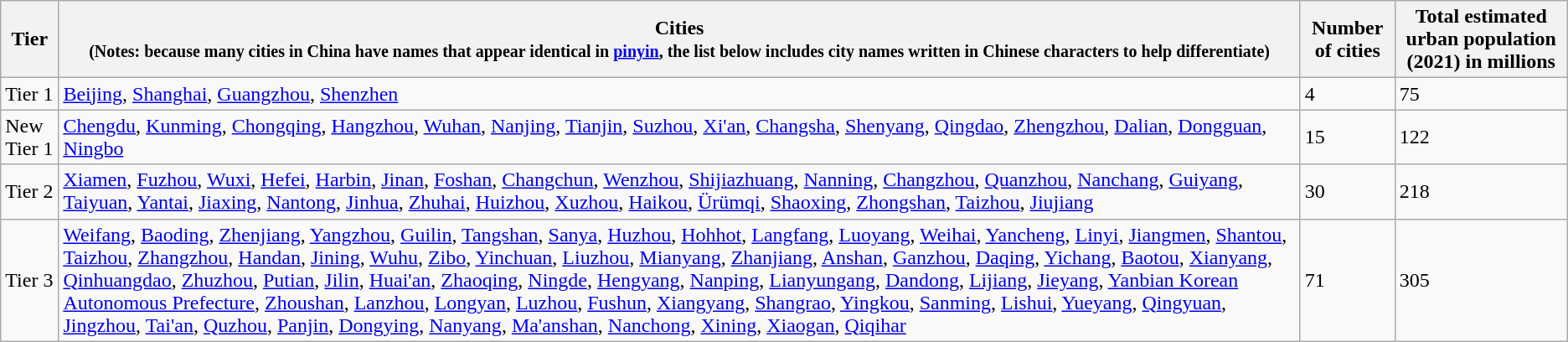<table class="wikitable">
<tr>
<th>Tier</th>
<th>Cities<br><small>(Notes: because many cities in China have names that appear identical in <a href='#'>pinyin</a>, the list below includes city names written in Chinese characters to help differentiate)</small></th>
<th>Number of cities</th>
<th>Total  estimated urban  population (2021) in millions</th>
</tr>
<tr>
<td>Tier 1</td>
<td><a href='#'>Beijing</a>, <a href='#'>Shanghai</a>, <a href='#'>Guangzhou</a>, <a href='#'>Shenzhen</a><br></td>
<td>4</td>
<td>75</td>
</tr>
<tr>
<td>New Tier 1</td>
<td><a href='#'>Chengdu</a>, <a href='#'>Kunming</a>, <a href='#'>Chongqing</a>, <a href='#'>Hangzhou</a>, <a href='#'>Wuhan</a>, <a href='#'>Nanjing</a>, <a href='#'>Tianjin</a>, <a href='#'>Suzhou</a>, <a href='#'>Xi'an</a>, <a href='#'>Changsha</a>, <a href='#'>Shenyang</a>, <a href='#'>Qingdao</a>, <a href='#'>Zhengzhou</a>, <a href='#'>Dalian</a>, <a href='#'>Dongguan</a>, <a href='#'>Ningbo</a><br></td>
<td>15</td>
<td>122</td>
</tr>
<tr>
<td>Tier 2</td>
<td><a href='#'>Xiamen</a>, <a href='#'>Fuzhou</a>, <a href='#'>Wuxi</a>, <a href='#'>Hefei</a>, <a href='#'>Harbin</a>, <a href='#'>Jinan</a>, <a href='#'>Foshan</a>, <a href='#'>Changchun</a>, <a href='#'>Wenzhou</a>, <a href='#'>Shijiazhuang</a>, <a href='#'>Nanning</a>, <a href='#'>Changzhou</a>, <a href='#'>Quanzhou</a>, <a href='#'>Nanchang</a>, <a href='#'>Guiyang</a>, <a href='#'>Taiyuan</a>, <a href='#'>Yantai</a>, <a href='#'>Jiaxing</a>, <a href='#'>Nantong</a>, <a href='#'>Jinhua</a>, <a href='#'>Zhuhai</a>, <a href='#'>Huizhou</a>, <a href='#'>Xuzhou</a>, <a href='#'>Haikou</a>, <a href='#'>Ürümqi</a>, <a href='#'>Shaoxing</a>, <a href='#'>Zhongshan</a>, <a href='#'>Taizhou</a>, <a href='#'>Jiujiang</a><br></td>
<td>30</td>
<td>218</td>
</tr>
<tr>
<td>Tier 3</td>
<td><a href='#'>Weifang</a>, <a href='#'>Baoding</a>, <a href='#'>Zhenjiang</a>, <a href='#'>Yangzhou</a>, <a href='#'>Guilin</a>, <a href='#'>Tangshan</a>, <a href='#'>Sanya</a>, <a href='#'>Huzhou</a>, <a href='#'>Hohhot</a>, <a href='#'>Langfang</a>, <a href='#'>Luoyang</a>, <a href='#'>Weihai</a>, <a href='#'>Yancheng</a>, <a href='#'>Linyi</a>, <a href='#'>Jiangmen</a>, <a href='#'>Shantou</a>, <a href='#'>Taizhou</a>, <a href='#'>Zhangzhou</a>, <a href='#'>Handan</a>, <a href='#'>Jining</a>, <a href='#'>Wuhu</a>, <a href='#'>Zibo</a>, <a href='#'>Yinchuan</a>, <a href='#'>Liuzhou</a>, <a href='#'>Mianyang</a>, <a href='#'>Zhanjiang</a>, <a href='#'>Anshan</a>, <a href='#'>Ganzhou</a>, <a href='#'>Daqing</a>, <a href='#'>Yichang</a>, <a href='#'>Baotou</a>, <a href='#'>Xianyang</a>, <a href='#'>Qinhuangdao</a>, <a href='#'>Zhuzhou</a>, <a href='#'>Putian</a>, <a href='#'>Jilin</a>, <a href='#'>Huai'an</a>, <a href='#'>Zhaoqing</a>, <a href='#'>Ningde</a>, <a href='#'>Hengyang</a>, <a href='#'>Nanping</a>, <a href='#'>Lianyungang</a>, <a href='#'>Dandong</a>, <a href='#'>Lijiang</a>, <a href='#'>Jieyang</a>, <a href='#'>Yanbian Korean Autonomous Prefecture</a>, <a href='#'>Zhoushan</a>, <a href='#'>Lanzhou</a>, <a href='#'>Longyan</a>, <a href='#'>Luzhou</a>, <a href='#'>Fushun</a>, <a href='#'>Xiangyang</a>, <a href='#'>Shangrao</a>, <a href='#'>Yingkou</a>, <a href='#'>Sanming</a>, <a href='#'>Lishui</a>, <a href='#'>Yueyang</a>, <a href='#'>Qingyuan</a>, <a href='#'>Jingzhou</a>, <a href='#'>Tai'an</a>, <a href='#'>Quzhou</a>, <a href='#'>Panjin</a>, <a href='#'>Dongying</a>, <a href='#'>Nanyang</a>, <a href='#'>Ma'anshan</a>, <a href='#'>Nanchong</a>, <a href='#'>Xining</a>, <a href='#'>Xiaogan</a>, <a href='#'>Qiqihar</a><br></td>
<td>71</td>
<td>305</td>
</tr>
</table>
